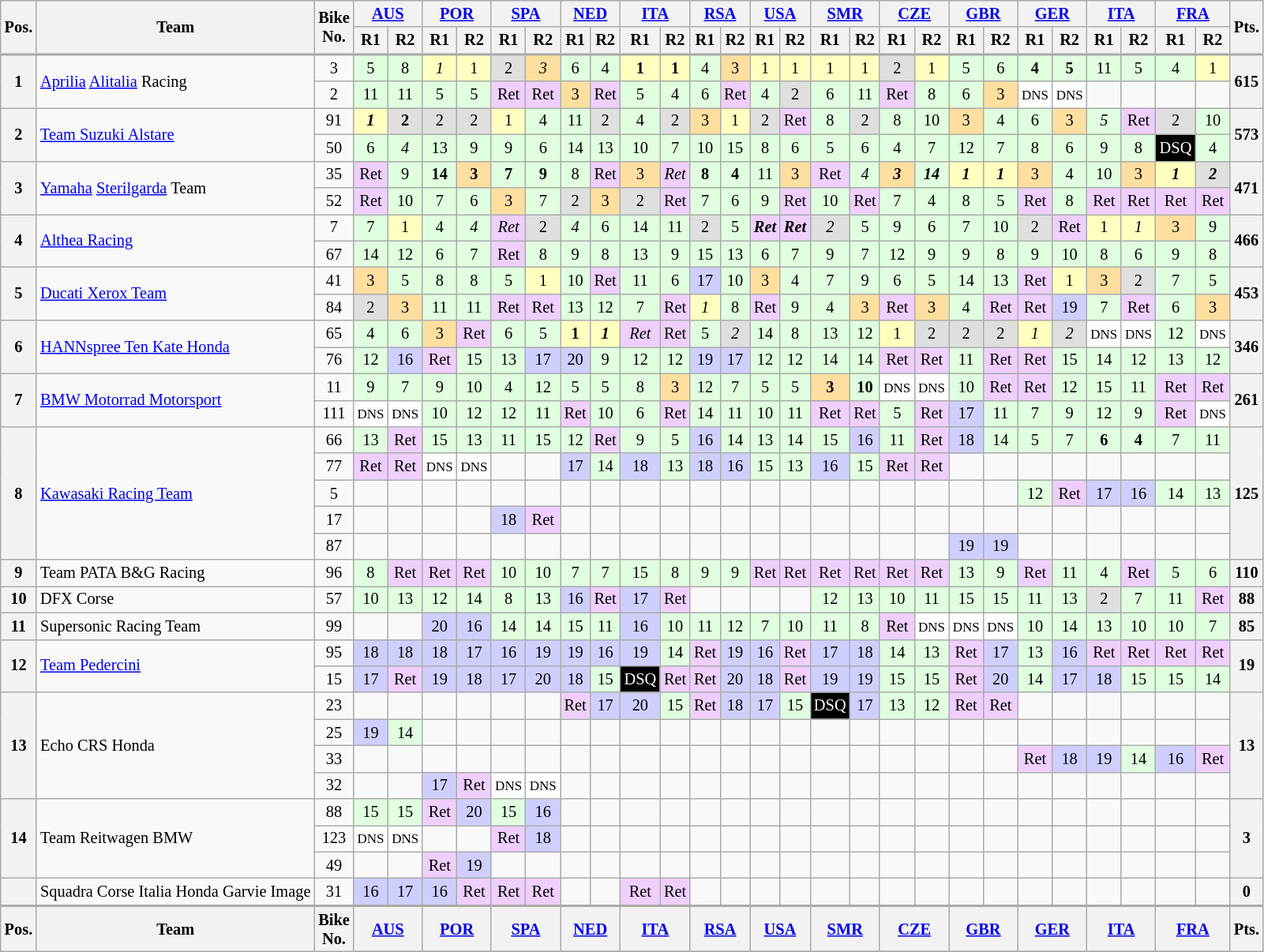<table class="wikitable" style="font-size:85%; text-align:center;">
<tr>
<th rowspan=2>Pos.</th>
<th rowspan=2>Team</th>
<th rowspan=2>Bike<br>No.</th>
<th colspan=2><a href='#'>AUS</a><br></th>
<th colspan=2><a href='#'>POR</a><br></th>
<th colspan=2><a href='#'>SPA</a><br></th>
<th colspan=2><a href='#'>NED</a><br></th>
<th colspan=2><a href='#'>ITA</a><br></th>
<th colspan=2><a href='#'>RSA</a><br></th>
<th colspan=2><a href='#'>USA</a><br></th>
<th colspan=2><a href='#'>SMR</a><br></th>
<th colspan=2><a href='#'>CZE</a><br></th>
<th colspan=2><a href='#'>GBR</a><br></th>
<th colspan=2><a href='#'>GER</a><br></th>
<th colspan=2><a href='#'>ITA</a><br></th>
<th colspan=2><a href='#'>FRA</a><br></th>
<th rowspan=2>Pts.</th>
</tr>
<tr>
<th>R1</th>
<th>R2</th>
<th>R1</th>
<th>R2</th>
<th>R1</th>
<th>R2</th>
<th>R1</th>
<th>R2</th>
<th>R1</th>
<th>R2</th>
<th>R1</th>
<th>R2</th>
<th>R1</th>
<th>R2</th>
<th>R1</th>
<th>R2</th>
<th>R1</th>
<th>R2</th>
<th>R1</th>
<th>R2</th>
<th>R1</th>
<th>R2</th>
<th>R1</th>
<th>R2</th>
<th>R1</th>
<th>R2</th>
</tr>
<tr style="border-top:2px solid #aaaaaa">
<th rowspan="2">1</th>
<td rowspan="2" align="left"> <a href='#'>Aprilia</a> <a href='#'>Alitalia</a> Racing</td>
<td>3</td>
<td style="background:#dfffdf;">5</td>
<td style="background:#dfffdf;">8</td>
<td style="background:#ffffbf;"><em>1</em></td>
<td style="background:#ffffbf;">1</td>
<td style="background:#dfdfdf;">2</td>
<td style="background:#ffdf9f;"><em>3</em></td>
<td style="background:#dfffdf;">6</td>
<td style="background:#dfffdf;">4</td>
<td style="background:#ffffbf;"><strong>1</strong></td>
<td style="background:#ffffbf;"><strong>1</strong></td>
<td style="background:#dfffdf;">4</td>
<td style="background:#ffdf9f;">3</td>
<td style="background:#ffffbf;">1</td>
<td style="background:#ffffbf;">1</td>
<td style="background:#ffffbf;">1</td>
<td style="background:#ffffbf;">1</td>
<td style="background:#dfdfdf;">2</td>
<td style="background:#ffffbf;">1</td>
<td style="background:#dfffdf;">5</td>
<td style="background:#dfffdf;">6</td>
<td style="background:#dfffdf;"><strong>4</strong></td>
<td style="background:#dfffdf;"><strong>5</strong></td>
<td style="background:#dfffdf;">11</td>
<td style="background:#dfffdf;">5</td>
<td style="background:#dfffdf;">4</td>
<td style="background:#ffffbf;">1</td>
<th rowspan="2">615</th>
</tr>
<tr>
<td>2</td>
<td style="background:#dfffdf;">11</td>
<td style="background:#dfffdf;">11</td>
<td style="background:#dfffdf;">5</td>
<td style="background:#dfffdf;">5</td>
<td style="background:#efcfff;">Ret</td>
<td style="background:#efcfff;">Ret</td>
<td style="background:#ffdf9f;">3</td>
<td style="background:#efcfff;">Ret</td>
<td style="background:#dfffdf;">5</td>
<td style="background:#dfffdf;">4</td>
<td style="background:#dfffdf;">6</td>
<td style="background:#efcfff;">Ret</td>
<td style="background:#dfffdf;">4</td>
<td style="background:#dfdfdf;">2</td>
<td style="background:#dfffdf;">6</td>
<td style="background:#dfffdf;">11</td>
<td style="background:#efcfff;">Ret</td>
<td style="background:#dfffdf;">8</td>
<td style="background:#dfffdf;">6</td>
<td style="background:#ffdf9f;">3</td>
<td style="background:#ffffff;"><small>DNS</small></td>
<td style="background:#ffffff;"><small>DNS</small></td>
<td></td>
<td></td>
<td></td>
<td></td>
</tr>
<tr>
<th rowspan="2">2</th>
<td rowspan="2" align="left"> <a href='#'>Team Suzuki Alstare</a></td>
<td>91</td>
<td style="background:#ffffbf;"><strong><em>1</em></strong></td>
<td style="background:#dfdfdf;"><strong>2</strong></td>
<td style="background:#dfdfdf;">2</td>
<td style="background:#dfdfdf;">2</td>
<td style="background:#ffffbf;">1</td>
<td style="background:#dfffdf;">4</td>
<td style="background:#dfffdf;">11</td>
<td style="background:#dfdfdf;">2</td>
<td style="background:#dfffdf;">4</td>
<td style="background:#dfdfdf;">2</td>
<td style="background:#ffdf9f;">3</td>
<td style="background:#ffffbf;">1</td>
<td style="background:#dfdfdf;">2</td>
<td style="background:#efcfff;">Ret</td>
<td style="background:#dfffdf;">8</td>
<td style="background:#dfdfdf;">2</td>
<td style="background:#dfffdf;">8</td>
<td style="background:#dfffdf;">10</td>
<td style="background:#ffdf9f;">3</td>
<td style="background:#dfffdf;">4</td>
<td style="background:#dfffdf;">6</td>
<td style="background:#ffdf9f;">3</td>
<td style="background:#dfffdf;"><em>5</em></td>
<td style="background:#efcfff;">Ret</td>
<td style="background:#dfdfdf;">2</td>
<td style="background:#dfffdf;">10</td>
<th rowspan="2">573</th>
</tr>
<tr>
<td>50</td>
<td style="background:#dfffdf;">6</td>
<td style="background:#dfffdf;"><em>4</em></td>
<td style="background:#dfffdf;">13</td>
<td style="background:#dfffdf;">9</td>
<td style="background:#dfffdf;">9</td>
<td style="background:#dfffdf;">6</td>
<td style="background:#dfffdf;">14</td>
<td style="background:#dfffdf;">13</td>
<td style="background:#dfffdf;">10</td>
<td style="background:#dfffdf;">7</td>
<td style="background:#dfffdf;">10</td>
<td style="background:#dfffdf;">15</td>
<td style="background:#dfffdf;">8</td>
<td style="background:#dfffdf;">6</td>
<td style="background:#dfffdf;">5</td>
<td style="background:#dfffdf;">6</td>
<td style="background:#dfffdf;">4</td>
<td style="background:#dfffdf;">7</td>
<td style="background:#dfffdf;">12</td>
<td style="background:#dfffdf;">7</td>
<td style="background:#dfffdf;">8</td>
<td style="background:#dfffdf;">6</td>
<td style="background:#dfffdf;">9</td>
<td style="background:#dfffdf;">8</td>
<td style="background:black; color:white;">DSQ</td>
<td style="background:#dfffdf;">4</td>
</tr>
<tr>
<th rowspan="2">3</th>
<td rowspan="2" align="left"> <a href='#'>Yamaha</a> <a href='#'>Sterilgarda</a> Team</td>
<td>35</td>
<td style="background:#efcfff;">Ret</td>
<td style="background:#dfffdf;">9</td>
<td style="background:#dfffdf;"><strong>14</strong></td>
<td style="background:#ffdf9f;"><strong>3</strong></td>
<td style="background:#dfffdf;"><strong>7</strong></td>
<td style="background:#dfffdf;"><strong>9</strong></td>
<td style="background:#dfffdf;">8</td>
<td style="background:#efcfff;">Ret</td>
<td style="background:#ffdf9f;">3</td>
<td style="background:#efcfff;"><em>Ret</em></td>
<td style="background:#dfffdf;"><strong>8</strong></td>
<td style="background:#dfffdf;"><strong>4</strong></td>
<td style="background:#dfffdf;">11</td>
<td style="background:#ffdf9f;">3</td>
<td style="background:#efcfff;">Ret</td>
<td style="background:#dfffdf;"><em>4</em></td>
<td style="background:#ffdf9f;"><strong><em>3</em></strong></td>
<td style="background:#dfffdf;"><strong><em>14</em></strong></td>
<td style="background:#ffffbf;"><strong><em>1</em></strong></td>
<td style="background:#ffffbf;"><strong><em>1</em></strong></td>
<td style="background:#ffdf9f;">3</td>
<td style="background:#dfffdf;">4</td>
<td style="background:#dfffdf;">10</td>
<td style="background:#ffdf9f;">3</td>
<td style="background:#ffffbf;"><strong><em>1</em></strong></td>
<td style="background:#dfdfdf;"><strong><em>2</em></strong></td>
<th rowspan="2">471</th>
</tr>
<tr>
<td>52</td>
<td style="background:#efcfff;">Ret</td>
<td style="background:#dfffdf;">10</td>
<td style="background:#dfffdf;">7</td>
<td style="background:#dfffdf;">6</td>
<td style="background:#ffdf9f;">3</td>
<td style="background:#dfffdf;">7</td>
<td style="background:#dfdfdf;">2</td>
<td style="background:#ffdf9f;">3</td>
<td style="background:#dfdfdf;">2</td>
<td style="background:#efcfff;">Ret</td>
<td style="background:#dfffdf;">7</td>
<td style="background:#dfffdf;">6</td>
<td style="background:#dfffdf;">9</td>
<td style="background:#efcfff;">Ret</td>
<td style="background:#dfffdf;">10</td>
<td style="background:#efcfff;">Ret</td>
<td style="background:#dfffdf;">7</td>
<td style="background:#dfffdf;">4</td>
<td style="background:#dfffdf;">8</td>
<td style="background:#dfffdf;">5</td>
<td style="background:#efcfff;">Ret</td>
<td style="background:#dfffdf;">8</td>
<td style="background:#efcfff;">Ret</td>
<td style="background:#efcfff;">Ret</td>
<td style="background:#efcfff;">Ret</td>
<td style="background:#efcfff;">Ret</td>
</tr>
<tr>
<th rowspan="2">4</th>
<td rowspan="2" align="left"> <a href='#'>Althea Racing</a></td>
<td>7</td>
<td style="background:#dfffdf;">7</td>
<td style="background:#ffffbf;">1</td>
<td style="background:#dfffdf;">4</td>
<td style="background:#dfffdf;"><em>4</em></td>
<td style="background:#efcfff;"><em>Ret</em></td>
<td style="background:#dfdfdf;">2</td>
<td style="background:#dfffdf;"><em>4</em></td>
<td style="background:#dfffdf;">6</td>
<td style="background:#dfffdf;">14</td>
<td style="background:#dfffdf;">11</td>
<td style="background:#dfdfdf;">2</td>
<td style="background:#dfffdf;">5</td>
<td style="background:#efcfff;"><strong><em>Ret</em></strong></td>
<td style="background:#efcfff;"><strong><em>Ret</em></strong></td>
<td style="background:#dfdfdf;"><em>2</em></td>
<td style="background:#dfffdf;">5</td>
<td style="background:#dfffdf;">9</td>
<td style="background:#dfffdf;">6</td>
<td style="background:#dfffdf;">7</td>
<td style="background:#dfffdf;">10</td>
<td style="background:#dfdfdf;">2</td>
<td style="background:#efcfff;">Ret</td>
<td style="background:#ffffbf;">1</td>
<td style="background:#ffffbf;"><em>1</em></td>
<td style="background:#ffdf9f;">3</td>
<td style="background:#dfffdf;">9</td>
<th rowspan="2">466</th>
</tr>
<tr>
<td>67</td>
<td style="background:#dfffdf;">14</td>
<td style="background:#dfffdf;">12</td>
<td style="background:#dfffdf;">6</td>
<td style="background:#dfffdf;">7</td>
<td style="background:#efcfff;">Ret</td>
<td style="background:#dfffdf;">8</td>
<td style="background:#dfffdf;">9</td>
<td style="background:#dfffdf;">8</td>
<td style="background:#dfffdf;">13</td>
<td style="background:#dfffdf;">9</td>
<td style="background:#dfffdf;">15</td>
<td style="background:#dfffdf;">13</td>
<td style="background:#dfffdf;">6</td>
<td style="background:#dfffdf;">7</td>
<td style="background:#dfffdf;">9</td>
<td style="background:#dfffdf;">7</td>
<td style="background:#dfffdf;">12</td>
<td style="background:#dfffdf;">9</td>
<td style="background:#dfffdf;">9</td>
<td style="background:#dfffdf;">8</td>
<td style="background:#dfffdf;">9</td>
<td style="background:#dfffdf;">10</td>
<td style="background:#dfffdf;">8</td>
<td style="background:#dfffdf;">6</td>
<td style="background:#dfffdf;">9</td>
<td style="background:#dfffdf;">8</td>
</tr>
<tr>
<th rowspan="2">5</th>
<td rowspan="2" align="left"> <a href='#'>Ducati Xerox Team</a></td>
<td>41</td>
<td style="background:#ffdf9f;">3</td>
<td style="background:#dfffdf;">5</td>
<td style="background:#dfffdf;">8</td>
<td style="background:#dfffdf;">8</td>
<td style="background:#dfffdf;">5</td>
<td style="background:#ffffbf;">1</td>
<td style="background:#dfffdf;">10</td>
<td style="background:#efcfff;">Ret</td>
<td style="background:#dfffdf;">11</td>
<td style="background:#dfffdf;">6</td>
<td style="background:#cfcfff;">17</td>
<td style="background:#dfffdf;">10</td>
<td style="background:#ffdf9f;">3</td>
<td style="background:#dfffdf;">4</td>
<td style="background:#dfffdf;">7</td>
<td style="background:#dfffdf;">9</td>
<td style="background:#dfffdf;">6</td>
<td style="background:#dfffdf;">5</td>
<td style="background:#dfffdf;">14</td>
<td style="background:#dfffdf;">13</td>
<td style="background:#efcfff;">Ret</td>
<td style="background:#ffffbf;">1</td>
<td style="background:#ffdf9f;">3</td>
<td style="background:#dfdfdf;">2</td>
<td style="background:#dfffdf;">7</td>
<td style="background:#dfffdf;">5</td>
<th rowspan="2">453</th>
</tr>
<tr>
<td>84</td>
<td style="background:#dfdfdf;">2</td>
<td style="background:#ffdf9f;">3</td>
<td style="background:#dfffdf;">11</td>
<td style="background:#dfffdf;">11</td>
<td style="background:#efcfff;">Ret</td>
<td style="background:#efcfff;">Ret</td>
<td style="background:#dfffdf;">13</td>
<td style="background:#dfffdf;">12</td>
<td style="background:#dfffdf;">7</td>
<td style="background:#efcfff;">Ret</td>
<td style="background:#ffffbf;"><em>1</em></td>
<td style="background:#dfffdf;">8</td>
<td style="background:#efcfff;">Ret</td>
<td style="background:#dfffdf;">9</td>
<td style="background:#dfffdf;">4</td>
<td style="background:#ffdf9f;">3</td>
<td style="background:#efcfff;">Ret</td>
<td style="background:#ffdf9f;">3</td>
<td style="background:#dfffdf;">4</td>
<td style="background:#efcfff;">Ret</td>
<td style="background:#efcfff;">Ret</td>
<td style="background:#cfcfff;">19</td>
<td style="background:#dfffdf;">7</td>
<td style="background:#efcfff;">Ret</td>
<td style="background:#dfffdf;">6</td>
<td style="background:#ffdf9f;">3</td>
</tr>
<tr>
<th rowspan="2">6</th>
<td rowspan="2" align="left"> <a href='#'>HANNspree Ten Kate Honda</a></td>
<td>65</td>
<td style="background:#dfffdf;">4</td>
<td style="background:#dfffdf;">6</td>
<td style="background:#ffdf9f;">3</td>
<td style="background:#efcfff;">Ret</td>
<td style="background:#dfffdf;">6</td>
<td style="background:#dfffdf;">5</td>
<td style="background:#ffffbf;"><strong>1</strong></td>
<td style="background:#ffffbf;"><strong><em>1</em></strong></td>
<td style="background:#efcfff;"><em>Ret</em></td>
<td style="background:#efcfff;">Ret</td>
<td style="background:#dfffdf;">5</td>
<td style="background:#dfdfdf;"><em>2</em></td>
<td style="background:#dfffdf;">14</td>
<td style="background:#dfffdf;">8</td>
<td style="background:#dfffdf;">13</td>
<td style="background:#dfffdf;">12</td>
<td style="background:#ffffbf;">1</td>
<td style="background:#dfdfdf;">2</td>
<td style="background:#dfdfdf;">2</td>
<td style="background:#dfdfdf;">2</td>
<td style="background:#ffffbf;"><em>1</em></td>
<td style="background:#dfdfdf;"><em>2</em></td>
<td style="background:#ffffff;"><small>DNS</small></td>
<td style="background:#ffffff;"><small>DNS</small></td>
<td style="background:#dfffdf;">12</td>
<td style="background:#ffffff;"><small>DNS</small></td>
<th rowspan="2">346</th>
</tr>
<tr>
<td>76</td>
<td style="background:#dfffdf;">12</td>
<td style="background:#cfcfff;">16</td>
<td style="background:#efcfff;">Ret</td>
<td style="background:#dfffdf;">15</td>
<td style="background:#dfffdf;">13</td>
<td style="background:#cfcfff;">17</td>
<td style="background:#cfcfff;">20</td>
<td style="background:#dfffdf;">9</td>
<td style="background:#dfffdf;">12</td>
<td style="background:#dfffdf;">12</td>
<td style="background:#cfcfff;">19</td>
<td style="background:#cfcfff;">17</td>
<td style="background:#dfffdf;">12</td>
<td style="background:#dfffdf;">12</td>
<td style="background:#dfffdf;">14</td>
<td style="background:#dfffdf;">14</td>
<td style="background:#efcfff;">Ret</td>
<td style="background:#efcfff;">Ret</td>
<td style="background:#dfffdf;">11</td>
<td style="background:#efcfff;">Ret</td>
<td style="background:#efcfff;">Ret</td>
<td style="background:#dfffdf;">15</td>
<td style="background:#dfffdf;">14</td>
<td style="background:#dfffdf;">12</td>
<td style="background:#dfffdf;">13</td>
<td style="background:#dfffdf;">12</td>
</tr>
<tr>
<th rowspan="2">7</th>
<td rowspan="2" align="left"> <a href='#'>BMW Motorrad Motorsport</a></td>
<td>11</td>
<td style="background:#dfffdf;">9</td>
<td style="background:#dfffdf;">7</td>
<td style="background:#dfffdf;">9</td>
<td style="background:#dfffdf;">10</td>
<td style="background:#dfffdf;">4</td>
<td style="background:#dfffdf;">12</td>
<td style="background:#dfffdf;">5</td>
<td style="background:#dfffdf;">5</td>
<td style="background:#dfffdf;">8</td>
<td style="background:#ffdf9f;">3</td>
<td style="background:#dfffdf;">12</td>
<td style="background:#dfffdf;">7</td>
<td style="background:#dfffdf;">5</td>
<td style="background:#dfffdf;">5</td>
<td style="background:#ffdf9f;"><strong>3</strong></td>
<td style="background:#dfffdf;"><strong>10</strong></td>
<td style="background:#ffffff;"><small>DNS</small></td>
<td style="background:#ffffff;"><small>DNS</small></td>
<td style="background:#dfffdf;">10</td>
<td style="background:#efcfff;">Ret</td>
<td style="background:#efcfff;">Ret</td>
<td style="background:#dfffdf;">12</td>
<td style="background:#dfffdf;">15</td>
<td style="background:#dfffdf;">11</td>
<td style="background:#efcfff;">Ret</td>
<td style="background:#efcfff;">Ret</td>
<th rowspan="2">261</th>
</tr>
<tr>
<td>111</td>
<td style="background:#ffffff;"><small>DNS</small></td>
<td style="background:#ffffff;"><small>DNS</small></td>
<td style="background:#dfffdf;">10</td>
<td style="background:#dfffdf;">12</td>
<td style="background:#dfffdf;">12</td>
<td style="background:#dfffdf;">11</td>
<td style="background:#efcfff;">Ret</td>
<td style="background:#dfffdf;">10</td>
<td style="background:#dfffdf;">6</td>
<td style="background:#efcfff;">Ret</td>
<td style="background:#dfffdf;">14</td>
<td style="background:#dfffdf;">11</td>
<td style="background:#dfffdf;">10</td>
<td style="background:#dfffdf;">11</td>
<td style="background:#efcfff;">Ret</td>
<td style="background:#efcfff;">Ret</td>
<td style="background:#dfffdf;">5</td>
<td style="background:#efcfff;">Ret</td>
<td style="background:#cfcfff;">17</td>
<td style="background:#dfffdf;">11</td>
<td style="background:#dfffdf;">7</td>
<td style="background:#dfffdf;">9</td>
<td style="background:#dfffdf;">12</td>
<td style="background:#dfffdf;">9</td>
<td style="background:#efcfff;">Ret</td>
<td style="background:#ffffff;"><small>DNS</small></td>
</tr>
<tr>
<th rowspan="5">8</th>
<td rowspan="5" align="left"> <a href='#'>Kawasaki Racing Team</a></td>
<td>66</td>
<td style="background:#dfffdf;">13</td>
<td style="background:#efcfff;">Ret</td>
<td style="background:#dfffdf;">15</td>
<td style="background:#dfffdf;">13</td>
<td style="background:#dfffdf;">11</td>
<td style="background:#dfffdf;">15</td>
<td style="background:#dfffdf;">12</td>
<td style="background:#efcfff;">Ret</td>
<td style="background:#dfffdf;">9</td>
<td style="background:#dfffdf;">5</td>
<td style="background:#cfcfff;">16</td>
<td style="background:#dfffdf;">14</td>
<td style="background:#dfffdf;">13</td>
<td style="background:#dfffdf;">14</td>
<td style="background:#dfffdf;">15</td>
<td style="background:#cfcfff;">16</td>
<td style="background:#dfffdf;">11</td>
<td style="background:#efcfff;">Ret</td>
<td style="background:#cfcfff;">18</td>
<td style="background:#dfffdf;">14</td>
<td style="background:#dfffdf;">5</td>
<td style="background:#dfffdf;">7</td>
<td style="background:#dfffdf;"><strong>6</strong></td>
<td style="background:#dfffdf;"><strong>4</strong></td>
<td style="background:#dfffdf;">7</td>
<td style="background:#dfffdf;">11</td>
<th rowspan="5">125</th>
</tr>
<tr>
<td>77</td>
<td style="background:#efcfff;">Ret</td>
<td style="background:#efcfff;">Ret</td>
<td style="background:#ffffff;"><small>DNS</small></td>
<td style="background:#ffffff;"><small>DNS</small></td>
<td></td>
<td></td>
<td style="background:#cfcfff;">17</td>
<td style="background:#dfffdf;">14</td>
<td style="background:#cfcfff;">18</td>
<td style="background:#dfffdf;">13</td>
<td style="background:#cfcfff;">18</td>
<td style="background:#cfcfff;">16</td>
<td style="background:#dfffdf;">15</td>
<td style="background:#dfffdf;">13</td>
<td style="background:#cfcfff;">16</td>
<td style="background:#dfffdf;">15</td>
<td style="background:#efcfff;">Ret</td>
<td style="background:#efcfff;">Ret</td>
<td></td>
<td></td>
<td></td>
<td></td>
<td></td>
<td></td>
<td></td>
<td></td>
</tr>
<tr>
<td>5</td>
<td></td>
<td></td>
<td></td>
<td></td>
<td></td>
<td></td>
<td></td>
<td></td>
<td></td>
<td></td>
<td></td>
<td></td>
<td></td>
<td></td>
<td></td>
<td></td>
<td></td>
<td></td>
<td></td>
<td></td>
<td style="background:#dfffdf;">12</td>
<td style="background:#efcfff;">Ret</td>
<td style="background:#cfcfff;">17</td>
<td style="background:#cfcfff;">16</td>
<td style="background:#dfffdf;">14</td>
<td style="background:#dfffdf;">13</td>
</tr>
<tr>
<td>17</td>
<td></td>
<td></td>
<td></td>
<td></td>
<td style="background:#cfcfff;">18</td>
<td style="background:#efcfff;">Ret</td>
<td></td>
<td></td>
<td></td>
<td></td>
<td></td>
<td></td>
<td></td>
<td></td>
<td></td>
<td></td>
<td></td>
<td></td>
<td></td>
<td></td>
<td></td>
<td></td>
<td></td>
<td></td>
<td></td>
<td></td>
</tr>
<tr>
<td>87</td>
<td></td>
<td></td>
<td></td>
<td></td>
<td></td>
<td></td>
<td></td>
<td></td>
<td></td>
<td></td>
<td></td>
<td></td>
<td></td>
<td></td>
<td></td>
<td></td>
<td></td>
<td></td>
<td style="background:#cfcfff;">19</td>
<td style="background:#cfcfff;">19</td>
<td></td>
<td></td>
<td></td>
<td></td>
<td></td>
<td></td>
</tr>
<tr>
<th>9</th>
<td align="left"> Team PATA B&G Racing</td>
<td>96</td>
<td style="background:#dfffdf;">8</td>
<td style="background:#efcfff;">Ret</td>
<td style="background:#efcfff;">Ret</td>
<td style="background:#efcfff;">Ret</td>
<td style="background:#dfffdf;">10</td>
<td style="background:#dfffdf;">10</td>
<td style="background:#dfffdf;">7</td>
<td style="background:#dfffdf;">7</td>
<td style="background:#dfffdf;">15</td>
<td style="background:#dfffdf;">8</td>
<td style="background:#dfffdf;">9</td>
<td style="background:#dfffdf;">9</td>
<td style="background:#efcfff;">Ret</td>
<td style="background:#efcfff;">Ret</td>
<td style="background:#efcfff;">Ret</td>
<td style="background:#efcfff;">Ret</td>
<td style="background:#efcfff;">Ret</td>
<td style="background:#efcfff;">Ret</td>
<td style="background:#dfffdf;">13</td>
<td style="background:#dfffdf;">9</td>
<td style="background:#efcfff;">Ret</td>
<td style="background:#dfffdf;">11</td>
<td style="background:#dfffdf;">4</td>
<td style="background:#efcfff;">Ret</td>
<td style="background:#dfffdf;">5</td>
<td style="background:#dfffdf;">6</td>
<th>110</th>
</tr>
<tr>
<th>10</th>
<td align="left"> DFX Corse</td>
<td>57</td>
<td style="background:#dfffdf;">10</td>
<td style="background:#dfffdf;">13</td>
<td style="background:#dfffdf;">12</td>
<td style="background:#dfffdf;">14</td>
<td style="background:#dfffdf;">8</td>
<td style="background:#dfffdf;">13</td>
<td style="background:#cfcfff;">16</td>
<td style="background:#efcfff;">Ret</td>
<td style="background:#cfcfff;">17</td>
<td style="background:#efcfff;">Ret</td>
<td></td>
<td></td>
<td></td>
<td></td>
<td style="background:#dfffdf;">12</td>
<td style="background:#dfffdf;">13</td>
<td style="background:#dfffdf;">10</td>
<td style="background:#dfffdf;">11</td>
<td style="background:#dfffdf;">15</td>
<td style="background:#dfffdf;">15</td>
<td style="background:#dfffdf;">11</td>
<td style="background:#dfffdf;">13</td>
<td style="background:#dfdfdf;">2</td>
<td style="background:#dfffdf;">7</td>
<td style="background:#dfffdf;">11</td>
<td style="background:#efcfff;">Ret</td>
<th>88</th>
</tr>
<tr>
<th>11</th>
<td align="left"> Supersonic Racing Team</td>
<td>99</td>
<td></td>
<td></td>
<td style="background:#cfcfff;">20</td>
<td style="background:#cfcfff;">16</td>
<td style="background:#dfffdf;">14</td>
<td style="background:#dfffdf;">14</td>
<td style="background:#dfffdf;">15</td>
<td style="background:#dfffdf;">11</td>
<td style="background:#cfcfff;">16</td>
<td style="background:#dfffdf;">10</td>
<td style="background:#dfffdf;">11</td>
<td style="background:#dfffdf;">12</td>
<td style="background:#dfffdf;">7</td>
<td style="background:#dfffdf;">10</td>
<td style="background:#dfffdf;">11</td>
<td style="background:#dfffdf;">8</td>
<td style="background:#efcfff;">Ret</td>
<td style="background:#ffffff;"><small>DNS</small></td>
<td style="background:#ffffff;"><small>DNS</small></td>
<td style="background:#ffffff;"><small>DNS</small></td>
<td style="background:#dfffdf;">10</td>
<td style="background:#dfffdf;">14</td>
<td style="background:#dfffdf;">13</td>
<td style="background:#dfffdf;">10</td>
<td style="background:#dfffdf;">10</td>
<td style="background:#dfffdf;">7</td>
<th>85</th>
</tr>
<tr>
<th rowspan="2">12</th>
<td rowspan="2" align="left"> <a href='#'>Team Pedercini</a></td>
<td>95</td>
<td style="background:#cfcfff;">18</td>
<td style="background:#cfcfff;">18</td>
<td style="background:#cfcfff;">18</td>
<td style="background:#cfcfff;">17</td>
<td style="background:#cfcfff;">16</td>
<td style="background:#cfcfff;">19</td>
<td style="background:#cfcfff;">19</td>
<td style="background:#cfcfff;">16</td>
<td style="background:#cfcfff;">19</td>
<td style="background:#dfffdf;">14</td>
<td style="background:#efcfff;">Ret</td>
<td style="background:#cfcfff;">19</td>
<td style="background:#cfcfff;">16</td>
<td style="background:#efcfff;">Ret</td>
<td style="background:#cfcfff;">17</td>
<td style="background:#cfcfff;">18</td>
<td style="background:#dfffdf;">14</td>
<td style="background:#dfffdf;">13</td>
<td style="background:#efcfff;">Ret</td>
<td style="background:#cfcfff;">17</td>
<td style="background:#dfffdf;">13</td>
<td style="background:#cfcfff;">16</td>
<td style="background:#efcfff;">Ret</td>
<td style="background:#efcfff;">Ret</td>
<td style="background:#efcfff;">Ret</td>
<td style="background:#efcfff;">Ret</td>
<th rowspan="2">19</th>
</tr>
<tr>
<td>15</td>
<td style="background:#cfcfff;">17</td>
<td style="background:#efcfff;">Ret</td>
<td style="background:#cfcfff;">19</td>
<td style="background:#cfcfff;">18</td>
<td style="background:#cfcfff;">17</td>
<td style="background:#cfcfff;">20</td>
<td style="background:#cfcfff;">18</td>
<td style="background:#dfffdf;">15</td>
<td style="background:black; color:white;">DSQ</td>
<td style="background:#efcfff;">Ret</td>
<td style="background:#efcfff;">Ret</td>
<td style="background:#cfcfff;">20</td>
<td style="background:#cfcfff;">18</td>
<td style="background:#efcfff;">Ret</td>
<td style="background:#cfcfff;">19</td>
<td style="background:#cfcfff;">19</td>
<td style="background:#dfffdf;">15</td>
<td style="background:#dfffdf;">15</td>
<td style="background:#efcfff;">Ret</td>
<td style="background:#cfcfff;">20</td>
<td style="background:#dfffdf;">14</td>
<td style="background:#cfcfff;">17</td>
<td style="background:#cfcfff;">18</td>
<td style="background:#dfffdf;">15</td>
<td style="background:#dfffdf;">15</td>
<td style="background:#dfffdf;">14</td>
</tr>
<tr>
<th rowspan="4">13</th>
<td rowspan="4" align="left"> Echo CRS Honda</td>
<td>23</td>
<td></td>
<td></td>
<td></td>
<td></td>
<td></td>
<td></td>
<td style="background:#efcfff;">Ret</td>
<td style="background:#cfcfff;">17</td>
<td style="background:#cfcfff;">20</td>
<td style="background:#dfffdf;">15</td>
<td style="background:#efcfff;">Ret</td>
<td style="background:#cfcfff;">18</td>
<td style="background:#cfcfff;">17</td>
<td style="background:#dfffdf;">15</td>
<td style="background:black; color:white;">DSQ</td>
<td style="background:#cfcfff;">17</td>
<td style="background:#dfffdf;">13</td>
<td style="background:#dfffdf;">12</td>
<td style="background:#efcfff;">Ret</td>
<td style="background:#efcfff;">Ret</td>
<td></td>
<td></td>
<td></td>
<td></td>
<td></td>
<td></td>
<th rowspan="4">13</th>
</tr>
<tr>
<td>25</td>
<td style="background:#cfcfff;">19</td>
<td style="background:#dfffdf;">14</td>
<td></td>
<td></td>
<td></td>
<td></td>
<td></td>
<td></td>
<td></td>
<td></td>
<td></td>
<td></td>
<td></td>
<td></td>
<td></td>
<td></td>
<td></td>
<td></td>
<td></td>
<td></td>
<td></td>
<td></td>
<td></td>
<td></td>
<td></td>
<td></td>
</tr>
<tr>
<td>33</td>
<td></td>
<td></td>
<td></td>
<td></td>
<td></td>
<td></td>
<td></td>
<td></td>
<td></td>
<td></td>
<td></td>
<td></td>
<td></td>
<td></td>
<td></td>
<td></td>
<td></td>
<td></td>
<td></td>
<td></td>
<td style="background:#efcfff;">Ret</td>
<td style="background:#cfcfff;">18</td>
<td style="background:#cfcfff;">19</td>
<td style="background:#dfffdf;">14</td>
<td style="background:#cfcfff;">16</td>
<td style="background:#efcfff;">Ret</td>
</tr>
<tr>
<td>32</td>
<td></td>
<td></td>
<td style="background:#cfcfff;">17</td>
<td style="background:#efcfff;">Ret</td>
<td style="background:#ffffff;"><small>DNS</small></td>
<td style="background:#ffffff;"><small>DNS</small></td>
<td></td>
<td></td>
<td></td>
<td></td>
<td></td>
<td></td>
<td></td>
<td></td>
<td></td>
<td></td>
<td></td>
<td></td>
<td></td>
<td></td>
<td></td>
<td></td>
<td></td>
<td></td>
<td></td>
<td></td>
</tr>
<tr>
<th rowspan="3">14</th>
<td rowspan="3" align="left"> Team Reitwagen BMW</td>
<td>88</td>
<td style="background:#dfffdf;">15</td>
<td style="background:#dfffdf;">15</td>
<td style="background:#efcfff;">Ret</td>
<td style="background:#cfcfff;">20</td>
<td style="background:#dfffdf;">15</td>
<td style="background:#cfcfff;">16</td>
<td></td>
<td></td>
<td></td>
<td></td>
<td></td>
<td></td>
<td></td>
<td></td>
<td></td>
<td></td>
<td></td>
<td></td>
<td></td>
<td></td>
<td></td>
<td></td>
<td></td>
<td></td>
<td></td>
<td></td>
<th rowspan="3">3</th>
</tr>
<tr>
<td>123</td>
<td style="background:#FFFFFF;"><small>DNS</small></td>
<td style="background:#FFFFFF;"><small>DNS</small></td>
<td></td>
<td></td>
<td style="background:#efcfff;">Ret</td>
<td style="background:#cfcfff;">18</td>
<td></td>
<td></td>
<td></td>
<td></td>
<td></td>
<td></td>
<td></td>
<td></td>
<td></td>
<td></td>
<td></td>
<td></td>
<td></td>
<td></td>
<td></td>
<td></td>
<td></td>
<td></td>
<td></td>
<td></td>
</tr>
<tr>
<td>49</td>
<td></td>
<td></td>
<td style="background:#efcfff;">Ret</td>
<td style="background:#cfcfff;">19</td>
<td></td>
<td></td>
<td></td>
<td></td>
<td></td>
<td></td>
<td></td>
<td></td>
<td></td>
<td></td>
<td></td>
<td></td>
<td></td>
<td></td>
<td></td>
<td></td>
<td></td>
<td></td>
<td></td>
<td></td>
<td></td>
<td></td>
</tr>
<tr>
<th></th>
<td align="left"> Squadra Corse Italia Honda Garvie Image</td>
<td>31</td>
<td style="background:#cfcfff;">16</td>
<td style="background:#cfcfff;">17</td>
<td style="background:#cfcfff;">16</td>
<td style="background:#efcfff;">Ret</td>
<td style="background:#efcfff;">Ret</td>
<td style="background:#efcfff;">Ret</td>
<td></td>
<td></td>
<td style="background:#efcfff;">Ret</td>
<td style="background:#efcfff;">Ret</td>
<td></td>
<td></td>
<td></td>
<td></td>
<td></td>
<td></td>
<td></td>
<td></td>
<td></td>
<td></td>
<td></td>
<td></td>
<td></td>
<td></td>
<td></td>
<td></td>
<th>0</th>
</tr>
<tr style="border-top:2px solid #aaaaaa">
<th rowspan=2>Pos.</th>
<th rowspan=2>Team</th>
<th rowspan=2>Bike<br>No.</th>
<th colspan=2><a href='#'>AUS</a><br></th>
<th colspan=2><a href='#'>POR</a><br></th>
<th colspan=2><a href='#'>SPA</a><br></th>
<th colspan=2><a href='#'>NED</a><br></th>
<th colspan=2><a href='#'>ITA</a><br></th>
<th colspan=2><a href='#'>RSA</a><br></th>
<th colspan=2><a href='#'>USA</a><br></th>
<th colspan=2><a href='#'>SMR</a><br></th>
<th colspan=2><a href='#'>CZE</a><br></th>
<th colspan=2><a href='#'>GBR</a><br></th>
<th colspan=2><a href='#'>GER</a><br></th>
<th colspan=2><a href='#'>ITA</a><br></th>
<th colspan=2><a href='#'>FRA</a><br></th>
<th rowspan=2>Pts.</th>
</tr>
<tr>
</tr>
</table>
